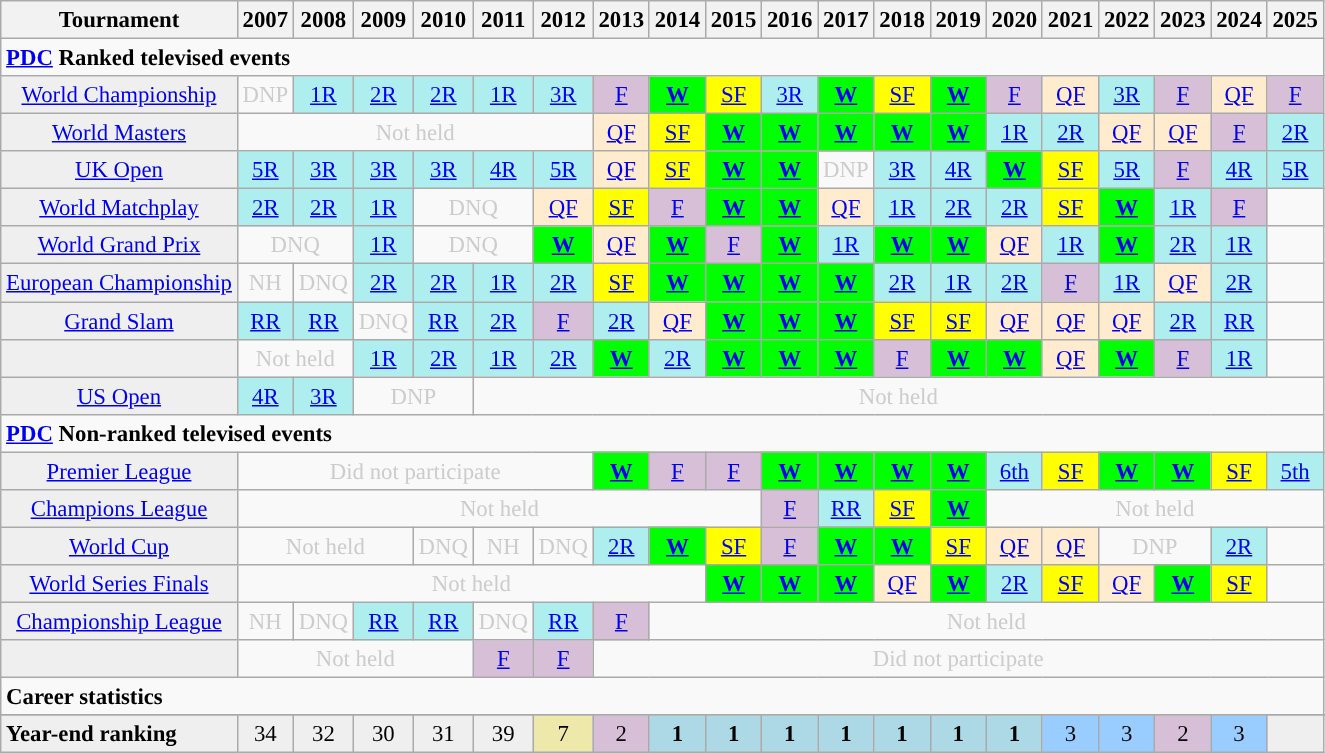<table class=wikitable style=text-align:center;font-size:95%>
<tr>
<th>Tournament</th>
<th>2007</th>
<th>2008</th>
<th>2009</th>
<th>2010</th>
<th>2011</th>
<th>2012</th>
<th>2013</th>
<th>2014</th>
<th>2015</th>
<th>2016</th>
<th>2017</th>
<th>2018</th>
<th>2019</th>
<th>2020</th>
<th>2021</th>
<th>2022</th>
<th>2023</th>
<th>2024</th>
<th>2025</th>
</tr>
<tr>
<td colspan="21" align="left"><strong><a href='#'>PDC</a> Ranked televised events</strong></td>
</tr>
<tr>
<td style="background:#efefef;"><a href='#'>World Championship</a></td>
<td style="text-align:center; color:#ccc;">DNP</td>
<td style="text-align:center; background:#afeeee;"><a href='#'>1R</a></td>
<td style="text-align:center; background:#afeeee;"><a href='#'>2R</a></td>
<td style="text-align:center; background:#afeeee;"><a href='#'>2R</a></td>
<td style="text-align:center; background:#afeeee;"><a href='#'>1R</a></td>
<td style="text-align:center; background:#afeeee;"><a href='#'>3R</a></td>
<td style="text-align:center; background:thistle;"><a href='#'>F</a></td>
<td style="text-align:center; background:lime;"><a href='#'><strong>W</strong></a></td>
<td style="text-align:center; background:yellow;"><a href='#'>SF</a></td>
<td style="text-align:center; background:#afeeee;"><a href='#'>3R</a></td>
<td style="text-align:center; background:lime;"><a href='#'><strong>W</strong></a></td>
<td style="text-align:center; background:yellow;"><a href='#'>SF</a></td>
<td style="text-align:center; background:lime;"><a href='#'><strong>W</strong></a></td>
<td style="text-align:center; background:thistle;"><a href='#'>F</a></td>
<td style="text-align:center; background:#ffebcd"><a href='#'>QF</a></td>
<td style="text-align:center; background:#afeeee;"><a href='#'>3R</a></td>
<td style="text-align:center; background:thistle;"><a href='#'>F</a></td>
<td style="text-align:center; background:#ffebcd"><a href='#'>QF</a></td>
<td style="text-align:center; background:thistle;"><a href='#'>F</a></td>
</tr>
<tr>
<td style="background:#efefef;"><a href='#'>World Masters</a></td>
<td colspan="6" style="text-align:center; color:#ccc;">Not held</td>
<td style="text-align:center; background:#ffebcd;"><a href='#'>QF</a></td>
<td style="text-align:center; background:yellow;"><a href='#'>SF</a></td>
<td style="text-align:center; background:lime;"><a href='#'><strong>W</strong></a></td>
<td style="text-align:center; background:lime;"><a href='#'><strong>W</strong></a></td>
<td style="text-align:center; background:lime;"><a href='#'><strong>W</strong></a></td>
<td style="text-align:center; background:lime;"><a href='#'><strong>W</strong></a></td>
<td style="text-align:center; background:lime;"><a href='#'><strong>W</strong></a></td>
<td style="text-align:center; background:#afeeee;"><a href='#'>1R</a></td>
<td style="text-align:center; background:#afeeee;"><a href='#'>2R</a></td>
<td style="text-align:center; background:#ffebcd;"><a href='#'>QF</a></td>
<td style="text-align:center; background:#ffebcd;"><a href='#'>QF</a></td>
<td style="text-align:center; background:thistle;"><a href='#'>F</a></td>
<td style="text-align:center; background:#afeeee;"><a href='#'>2R</a></td>
</tr>
<tr>
<td style="background:#efefef;"><a href='#'>UK Open</a></td>
<td style="text-align:center; background:#afeeee;"><a href='#'>5R</a></td>
<td style="text-align:center; background:#afeeee;"><a href='#'>3R</a></td>
<td style="text-align:center; background:#afeeee;"><a href='#'>3R</a></td>
<td style="text-align:center; background:#afeeee;"><a href='#'>3R</a></td>
<td style="text-align:center; background:#afeeee;"><a href='#'>4R</a></td>
<td style="text-align:center; background:#afeeee;"><a href='#'>5R</a></td>
<td style="text-align:center; background:#ffebcd;"><a href='#'>QF</a></td>
<td style="text-align:center; background:yellow;"><a href='#'>SF</a></td>
<td style="text-align:center; background:lime;"><a href='#'><strong>W</strong></a></td>
<td style="text-align:center; background:lime;"><a href='#'><strong>W</strong></a></td>
<td style="text-align:center; color:#ccc;">DNP</td>
<td style="text-align:center; background:#afeeee;"><a href='#'>3R</a></td>
<td style="text-align:center; background:#afeeee;"><a href='#'>4R</a></td>
<td style="text-align:center; background:lime;"><a href='#'><strong>W</strong></a></td>
<td style="text-align:center; background:yellow;"><a href='#'>SF</a></td>
<td style="text-align:center; background:#afeeee;"><a href='#'>5R</a></td>
<td style="text-align:center; background:thistle;"><a href='#'>F</a></td>
<td style="text-align:center; background:#afeeee;"><a href='#'>4R</a></td>
<td style="text-align:center; background:#afeeee;"><a href='#'>5R</a></td>
</tr>
<tr>
<td style="background:#efefef;"><a href='#'>World Matchplay</a></td>
<td style="text-align:center; background:#afeeee;"><a href='#'>2R</a></td>
<td style="text-align:center; background:#afeeee;"><a href='#'>2R</a></td>
<td style="text-align:center; background:#afeeee;"><a href='#'>1R</a></td>
<td colspan="2" style="text-align:center; color:#ccc;">DNQ</td>
<td style="text-align:center; background:#ffebcd;"><a href='#'>QF</a></td>
<td style="text-align:center; background:yellow;"><a href='#'>SF</a></td>
<td style="text-align:center; background:thistle;"><a href='#'>F</a></td>
<td style="text-align:center; background:lime;"><a href='#'><strong>W</strong></a></td>
<td style="text-align:center; background:lime;"><a href='#'><strong>W</strong></a></td>
<td style="text-align:center; background:#ffebcd;"><a href='#'>QF</a></td>
<td style="text-align:center; background:#afeeee;"><a href='#'>1R</a></td>
<td style="text-align:center; background:#afeeee;"><a href='#'>2R</a></td>
<td style="text-align:center; background:#afeeee;"><a href='#'>2R</a></td>
<td style="text-align:center; background:yellow;"><a href='#'>SF</a></td>
<td style="text-align:center; background:lime;"><a href='#'><strong>W</strong></a></td>
<td style="text-align:center; background:#afeeee;"><a href='#'>1R</a></td>
<td style="text-align:center; background:thistle;"><a href='#'>F</a></td>
<td></td>
</tr>
<tr>
<td style="background:#efefef;"><a href='#'>World Grand Prix</a></td>
<td colspan="2"  style="text-align:center; color:#ccc;">DNQ</td>
<td style="text-align:center; background:#afeeee;"><a href='#'>1R</a></td>
<td colspan="2"  style="text-align:center; color:#ccc;">DNQ</td>
<td style="text-align:center; background:lime;"><a href='#'><strong>W</strong></a></td>
<td style="text-align:center; background:#ffebcd;"><a href='#'>QF</a></td>
<td style="text-align:center; background:lime;"><a href='#'><strong>W</strong></a></td>
<td style="text-align:center; background:thistle;"><a href='#'>F</a></td>
<td style="text-align:center; background:lime;"><a href='#'><strong>W</strong></a></td>
<td style="text-align:center; background:#afeeee;"><a href='#'>1R</a></td>
<td style="text-align:center; background:lime;"><a href='#'><strong>W</strong></a></td>
<td style="text-align:center; background:lime;"><a href='#'><strong>W</strong></a></td>
<td style="text-align:center; background:#ffebcd;"><a href='#'>QF</a></td>
<td style="text-align:center; background:#afeeee;"><a href='#'>1R</a></td>
<td style="text-align:center; background:lime;"><a href='#'><strong>W</strong></a></td>
<td style="text-align:center; background:#afeeee;"><a href='#'>2R</a></td>
<td style="text-align:center; background:#afeeee;"><a href='#'>1R</a></td>
<td></td>
</tr>
<tr>
<td style="background:#efefef;"><a href='#'>European Championship</a></td>
<td style="text-align:center; color:#ccc;">NH</td>
<td style="text-align:center; color:#ccc;">DNQ</td>
<td style="text-align:center; background:#afeeee;"><a href='#'>2R</a></td>
<td style="text-align:center; background:#afeeee;"><a href='#'>2R</a></td>
<td style="text-align:center; background:#afeeee;"><a href='#'>1R</a></td>
<td style="text-align:center; background:#afeeee;"><a href='#'>2R</a></td>
<td style="text-align:center; background:yellow;"><a href='#'>SF</a></td>
<td style="text-align:center; background:lime;"><a href='#'><strong>W</strong></a></td>
<td style="text-align:center; background:lime;"><a href='#'><strong>W</strong></a></td>
<td style="text-align:center; background:lime;"><a href='#'><strong>W</strong></a></td>
<td style="text-align:center; background:lime;"><a href='#'><strong>W</strong></a></td>
<td style="text-align:center; background:#afeeee;"><a href='#'>2R</a></td>
<td style="text-align:center; background:#afeeee;"><a href='#'>1R</a></td>
<td style="text-align:center; background:#afeeee;"><a href='#'>2R</a></td>
<td style="text-align:center; background:thistle;"><a href='#'>F</a></td>
<td style="text-align:center; background:#afeeee;"><a href='#'>1R</a></td>
<td style="text-align:center; background:#ffebcd;"><a href='#'>QF</a></td>
<td style="text-align:center; background:#afeeee;"><a href='#'>2R</a></td>
<td></td>
</tr>
<tr>
<td style="background:#efefef;"><a href='#'>Grand Slam</a></td>
<td style="text-align:center; background:#afeeee;"><a href='#'>RR</a></td>
<td style="text-align:center; background:#afeeee;"><a href='#'>RR</a></td>
<td style="text-align:center; color:#ccc;">DNQ</td>
<td style="text-align:center; background:#afeeee;"><a href='#'>RR</a></td>
<td style="text-align:center; background:#afeeee;"><a href='#'>2R</a></td>
<td style="text-align:center; background:thistle;"><a href='#'>F</a></td>
<td style="text-align:center; background:#afeeee;"><a href='#'>2R</a></td>
<td style="text-align:center; background:#ffebcd;"><a href='#'>QF</a></td>
<td style="text-align:center; background:lime;"><a href='#'><strong>W</strong></a></td>
<td style="text-align:center; background:lime;"><a href='#'><strong>W</strong></a></td>
<td style="text-align:center; background:lime;"><a href='#'><strong>W</strong></a></td>
<td style="text-align:center; background:yellow;"><a href='#'>SF</a></td>
<td style="text-align:center; background:yellow;"><a href='#'>SF</a></td>
<td style="text-align:center; background:#ffebcd;"><a href='#'>QF</a></td>
<td style="text-align:center; background:#ffebcd;"><a href='#'>QF</a></td>
<td style="text-align:center; background:#ffebcd;"><a href='#'>QF</a></td>
<td style="text-align:center; background:#afeeee;"><a href='#'>2R</a></td>
<td style="text-align:center; background:#afeeee;"><a href='#'>RR</a></td>
<td></td>
</tr>
<tr>
<td style="background:#efefef;"></td>
<td colspan="2" style="text-align:center; color:#ccc;">Not held</td>
<td style="text-align:center; background:#afeeee;"><a href='#'>1R</a></td>
<td style="text-align:center; background:#afeeee;"><a href='#'>2R</a></td>
<td style="text-align:center; background:#afeeee;"><a href='#'>1R</a></td>
<td style="text-align:center; background:#afeeee;"><a href='#'>2R</a></td>
<td style="text-align:center; background:lime;"><a href='#'><strong>W</strong></a></td>
<td style="text-align:center; background:#afeeee;"><a href='#'>2R</a></td>
<td style="text-align:center; background:lime;"><a href='#'><strong>W</strong></a></td>
<td style="text-align:center; background:lime;"><a href='#'><strong>W</strong></a></td>
<td style="text-align:center; background:lime;"><a href='#'><strong>W</strong></a></td>
<td style="text-align:center; background:thistle;"><a href='#'>F</a></td>
<td style="text-align:center; background:lime;"><a href='#'><strong>W</strong></a></td>
<td style="text-align:center; background:lime;"><a href='#'><strong>W</strong></a></td>
<td style="text-align:center; background:#ffebcd;"><a href='#'>QF</a></td>
<td style="text-align:center; background:lime;"><a href='#'><strong>W</strong></a></td>
<td style="text-align:center; background:thistle;"><a href='#'>F</a></td>
<td style="text-align:center; background:#afeeee;"><a href='#'>1R</a></td>
<td></td>
</tr>
<tr>
<td style="background:#efefef;"><a href='#'>US Open</a></td>
<td style="text-align:center; background:#afeeee;"><a href='#'>4R</a></td>
<td style="text-align:center; background:#afeeee;"><a href='#'>3R</a></td>
<td colspan="2" style="text-align:center; color:#ccc;">DNP</td>
<td colspan="15" style="text-align:center; color:#ccc;">Not held</td>
</tr>
<tr>
<td colspan="21" align="left"><strong><a href='#'>PDC</a> Non-ranked televised events</strong></td>
</tr>
<tr>
<td style="background:#efefef;"><a href='#'>Premier League</a></td>
<td colspan="6" style="text-align:center; color:#ccc;">Did not participate</td>
<td style="text-align:center; background:lime;"><a href='#'><strong>W</strong></a></td>
<td style="text-align:center; background:thistle;"><a href='#'>F</a></td>
<td style="text-align:center; background:thistle;"><a href='#'>F</a></td>
<td style="text-align:center; background:lime;"><a href='#'><strong>W</strong></a></td>
<td style="text-align:center; background:lime;"><a href='#'><strong>W</strong></a></td>
<td style="text-align:center; background:lime;"><a href='#'><strong>W</strong></a></td>
<td style="text-align:center; background:lime;"><a href='#'><strong>W</strong></a></td>
<td style="text-align:center; background:#afeeee;"><a href='#'>6th</a></td>
<td style="text-align:center; background:yellow;"><a href='#'>SF</a></td>
<td style="text-align:center; background:lime;"><a href='#'><strong>W</strong></a></td>
<td style="text-align:center; background:lime;"><a href='#'><strong>W</strong></a></td>
<td style="text-align:center; background:yellow;"><a href='#'>SF</a></td>
<td style="text-align:center; background:#afeeee;"><a href='#'>5th</a></td>
</tr>
<tr>
<td style="background:#efefef;"><a href='#'>Champions League</a></td>
<td colspan="9" style="text-align:center; color:#ccc;">Not held</td>
<td style="text-align:center; background:thistle;"><a href='#'>F</a></td>
<td style="text-align:center; background:#afeeee;"><a href='#'>RR</a></td>
<td style="text-align:center; background:yellow;"><a href='#'>SF</a></td>
<td style="text-align:center; background:lime;"><a href='#'><strong>W</strong></a></td>
<td colspan="6" style="text-align:center; color:#ccc;">Not held</td>
</tr>
<tr>
<td style="background:#efefef;"><a href='#'>World Cup</a></td>
<td colspan='3' style="text-align:center; color:#ccc;">Not held</td>
<td style="text-align:center; color:#ccc;">DNQ</td>
<td style="text-align:center; color:#ccc;">NH</td>
<td style="text-align:center; color:#ccc;">DNQ</td>
<td style="text-align:center; background:#afeeee;"><a href='#'>2R</a></td>
<td style="text-align:center; background:lime;"><a href='#'><strong>W</strong></a></td>
<td style="text-align:center; background:yellow;"><a href='#'>SF</a></td>
<td style="text-align:center; background:thistle;"><a href='#'>F</a></td>
<td style="text-align:center; background:lime;"><a href='#'><strong>W</strong></a></td>
<td style="text-align:center; background:lime;"><a href='#'><strong>W</strong></a></td>
<td style="text-align:center; background:yellow;"><a href='#'>SF</a></td>
<td style="text-align:center; background:#ffebcd;"><a href='#'>QF</a></td>
<td style="text-align:center; background:#ffebcd;"><a href='#'>QF</a></td>
<td colspan="2" style="text-align:center; color:#ccc;">DNP</td>
<td style="text-align:center; background:#afeeee;"><a href='#'>2R</a></td>
<td></td>
</tr>
<tr>
<td style="background:#efefef;"><a href='#'>World Series Finals</a></td>
<td colspan='8' style="text-align:center; color:#ccc;">Not held</td>
<td style="text-align:center; background:lime;"><a href='#'><strong>W</strong></a></td>
<td style="text-align:center; background:lime;"><a href='#'><strong>W</strong></a></td>
<td style="text-align:center; background:lime;"><a href='#'><strong>W</strong></a></td>
<td style="text-align:center; background:#ffebcd;"><a href='#'>QF</a></td>
<td style="text-align:center; background:lime;"><a href='#'><strong>W</strong></a></td>
<td style="text-align:center; background:#afeeee;"><a href='#'>2R</a></td>
<td style="text-align:center; background:yellow;"><a href='#'>SF</a></td>
<td style="text-align:center; background:#ffebcd;"><a href='#'>QF</a></td>
<td style="text-align:center; background:lime;"><a href='#'><strong>W</strong></a></td>
<td style="text-align:center; background:yellow;"><a href='#'>SF</a></td>
<td></td>
</tr>
<tr>
<td style="background:#efefef;"><a href='#'>Championship League</a></td>
<td style="text-align:center; color:#ccc;">NH</td>
<td style="text-align:center; color:#ccc;">DNQ</td>
<td style="text-align:center; background:#afeeee;"><a href='#'>RR</a></td>
<td style="text-align:center; background:#afeeee;"><a href='#'>RR</a></td>
<td style="text-align:center; color:#ccc;">DNQ</td>
<td style="text-align:center; background:#afeeee;"><a href='#'>RR</a></td>
<td style="text-align:center; background:thistle;"><a href='#'>F</a></td>
<td colspan="12" style="text-align:center; color:#ccc;">Not held</td>
</tr>
<tr>
<td style="background:#efefef;"></td>
<td colspan="4" style="text-align:center; color:#ccc;">Not held</td>
<td style="text-align:center; background:thistle;"><a href='#'>F</a></td>
<td style="text-align:center; background:thistle;"><a href='#'>F</a></td>
<td colspan="13" style="text-align:center; color:#ccc;">Did not participate</td>
</tr>
<tr>
<td colspan="21" align="left"><strong>Career statistics</strong></td>
</tr>
<tr>
</tr>
<tr bgcolor="efefef">
<td align="left"><strong>Year-end ranking</strong></td>
<td style="text-align:center;">34</td>
<td style="text-align:center;">32</td>
<td style="text-align:center;">30</td>
<td style="text-align:center;">31</td>
<td style="text-align:center;">39</td>
<td style="text-align:center; background:#eee8aa;">7</td>
<td style="text-align:center; background:thistle;">2</td>
<td style="text-align:center; background:#add8e6;"><strong>1</strong></td>
<td style="text-align:center; background:#add8e6;"><strong>1</strong></td>
<td style="text-align:center; background:#add8e6;"><strong>1</strong></td>
<td style="text-align:center; background:#add8e6;"><strong>1</strong></td>
<td style="text-align:center; background:#add8e6;"><strong>1</strong></td>
<td style="text-align:center; background:#add8e6;"><strong>1</strong></td>
<td style="text-align:center; background:#add8e6;"><strong>1</strong></td>
<td style="text-align:center; background:#99ccff;">3</td>
<td style="text-align:center; background:#99ccff;">3</td>
<td style="text-align:center; background:thistle;">2</td>
<td style="text-align:center; background:#99ccff;">3</td>
<td></td>
</tr>
</table>
